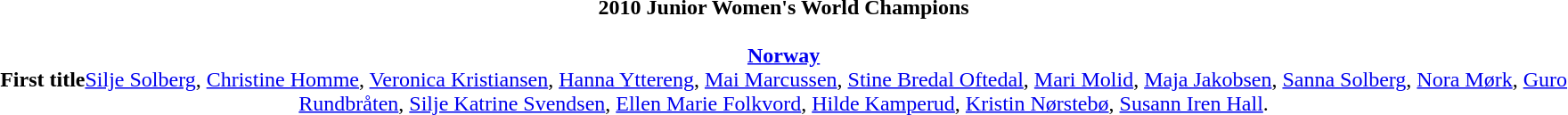<table width=95%>
<tr align=center>
<td><strong>2010 Junior Women's World Champions</strong><br><br><strong><a href='#'>Norway</a></strong><br><strong>First title</strong><a href='#'>Silje Solberg</a>, <a href='#'>Christine Homme</a>, <a href='#'>Veronica Kristiansen</a>, <a href='#'>Hanna Yttereng</a>, <a href='#'>Mai Marcussen</a>, <a href='#'>Stine Bredal Oftedal</a>, <a href='#'>Mari Molid</a>, <a href='#'>Maja Jakobsen</a>, <a href='#'>Sanna Solberg</a>, <a href='#'>Nora Mørk</a>, <a href='#'>Guro Rundbråten</a>, <a href='#'>Silje Katrine Svendsen</a>, <a href='#'>Ellen Marie Folkvord</a>, <a href='#'>Hilde Kamperud</a>, <a href='#'>Kristin Nørstebø</a>, <a href='#'>Susann Iren Hall</a>.</td>
</tr>
</table>
